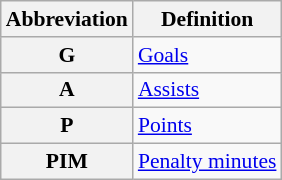<table class="wikitable" style="font-size:90%;">
<tr>
<th scope="col">Abbreviation</th>
<th scope="col">Definition</th>
</tr>
<tr>
<th scope="row">G</th>
<td><a href='#'>Goals</a></td>
</tr>
<tr>
<th scope="row">A</th>
<td><a href='#'>Assists</a></td>
</tr>
<tr>
<th scope="row">P</th>
<td><a href='#'>Points</a></td>
</tr>
<tr>
<th scope="row">PIM</th>
<td><a href='#'>Penalty minutes</a></td>
</tr>
</table>
